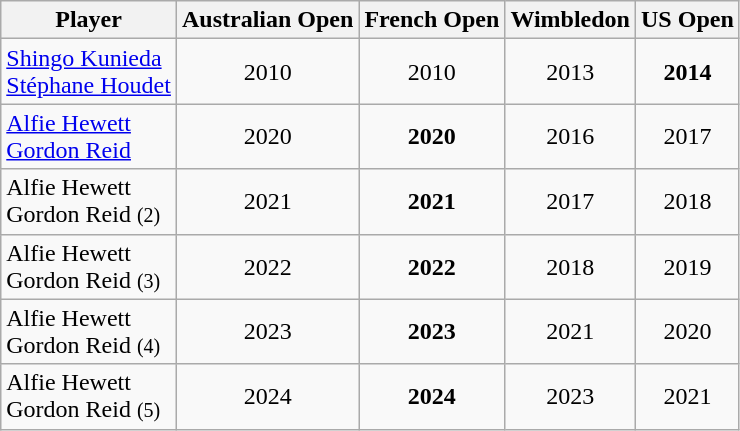<table class="wikitable sortable" style="text-align:center;">
<tr>
<th>Player</th>
<th>Australian Open</th>
<th>French Open</th>
<th>Wimbledon</th>
<th>US Open</th>
</tr>
<tr>
<td style="text-align:left;"> <a href='#'>Shingo Kunieda</a><br> <a href='#'>Stéphane Houdet</a></td>
<td>2010</td>
<td>2010</td>
<td>2013</td>
<td><strong>2014</strong></td>
</tr>
<tr>
<td style="text-align:left;"> <a href='#'>Alfie Hewett</a><br> <a href='#'>Gordon Reid</a></td>
<td>2020</td>
<td><strong>2020</strong></td>
<td>2016</td>
<td>2017</td>
</tr>
<tr>
<td style="text-align:left;"> Alfie Hewett <br> Gordon Reid <small>(2)</small></td>
<td>2021</td>
<td><strong>2021</strong></td>
<td>2017</td>
<td>2018</td>
</tr>
<tr>
<td style="text-align:left;"> Alfie Hewett <br> Gordon Reid <small>(3)</small></td>
<td>2022</td>
<td><strong>2022</strong></td>
<td>2018</td>
<td>2019</td>
</tr>
<tr>
<td style="text-align:left;"> Alfie Hewett <br> Gordon Reid <small>(4)</small></td>
<td>2023</td>
<td><strong>2023</strong></td>
<td>2021</td>
<td>2020</td>
</tr>
<tr>
<td style="text-align:left;"> Alfie Hewett <br> Gordon Reid <small>(5)</small></td>
<td>2024</td>
<td><strong>2024</strong></td>
<td>2023</td>
<td>2021</td>
</tr>
</table>
